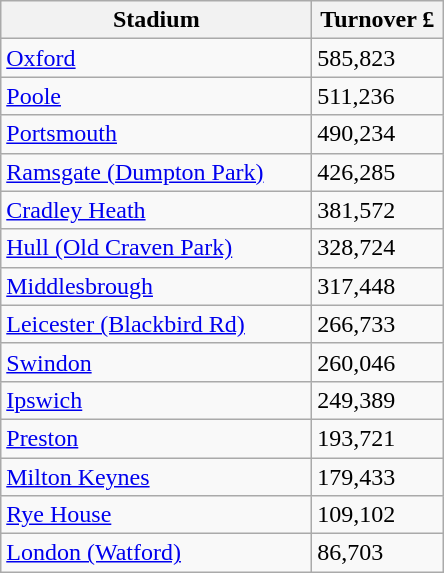<table class="wikitable">
<tr>
<th width=200>Stadium</th>
<th width=80>Turnover £</th>
</tr>
<tr>
<td><a href='#'>Oxford</a></td>
<td>585,823</td>
</tr>
<tr>
<td><a href='#'>Poole</a></td>
<td>511,236</td>
</tr>
<tr>
<td><a href='#'>Portsmouth</a></td>
<td>490,234</td>
</tr>
<tr>
<td><a href='#'>Ramsgate (Dumpton Park)</a></td>
<td>426,285</td>
</tr>
<tr>
<td><a href='#'>Cradley Heath</a></td>
<td>381,572</td>
</tr>
<tr>
<td><a href='#'>Hull (Old Craven Park)</a></td>
<td>328,724</td>
</tr>
<tr>
<td><a href='#'>Middlesbrough</a></td>
<td>317,448</td>
</tr>
<tr>
<td><a href='#'>Leicester (Blackbird Rd)</a></td>
<td>266,733</td>
</tr>
<tr>
<td><a href='#'>Swindon</a></td>
<td>260,046</td>
</tr>
<tr>
<td><a href='#'>Ipswich</a></td>
<td>249,389</td>
</tr>
<tr>
<td><a href='#'>Preston</a></td>
<td>193,721</td>
</tr>
<tr>
<td><a href='#'>Milton Keynes</a></td>
<td>179,433</td>
</tr>
<tr>
<td><a href='#'>Rye House</a></td>
<td>109,102</td>
</tr>
<tr>
<td><a href='#'>London (Watford)</a></td>
<td>86,703</td>
</tr>
</table>
